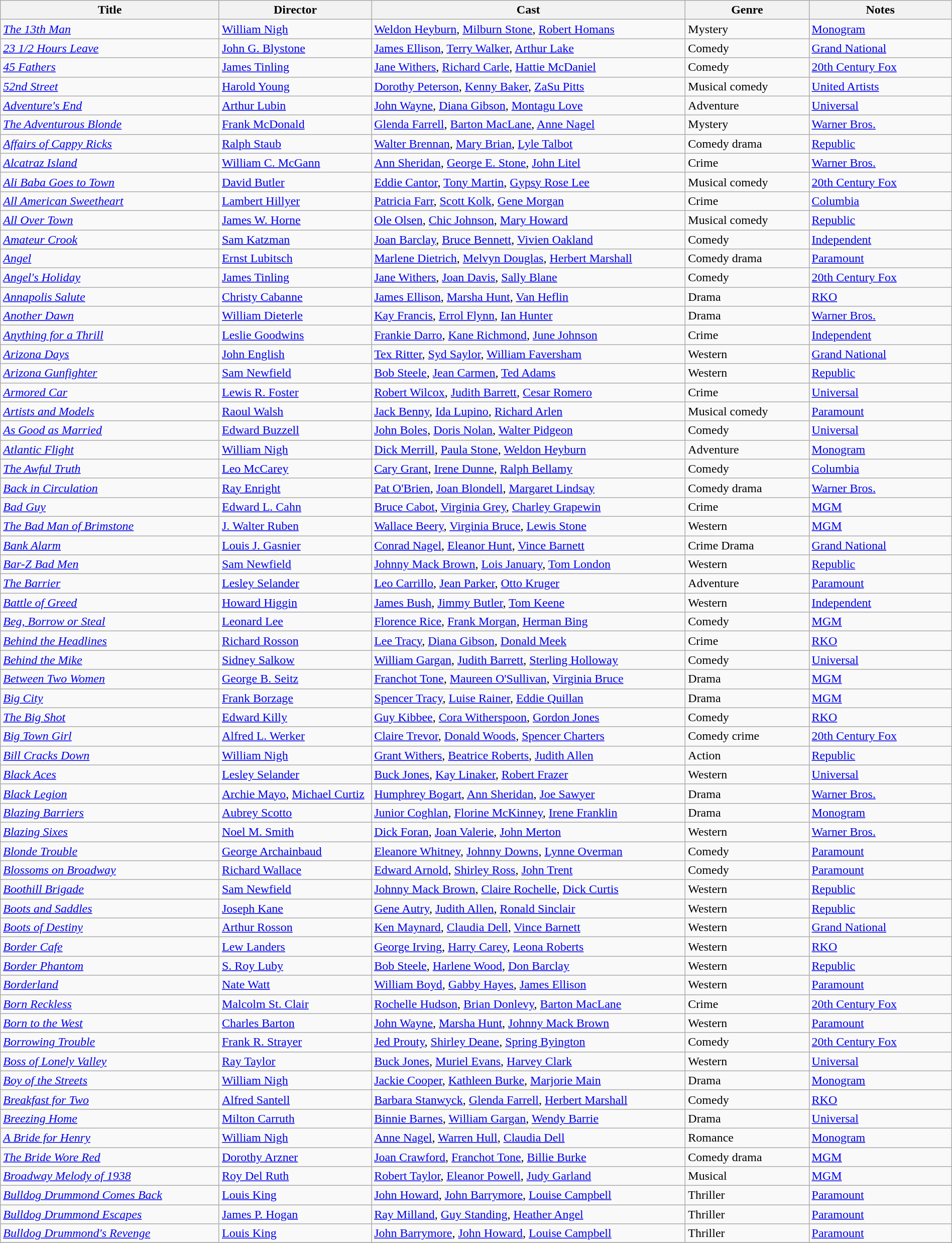<table class="wikitable" style="width:100%;">
<tr>
<th style="width:23%;">Title</th>
<th style="width:16%;">Director</th>
<th style="width:33%;">Cast</th>
<th style="width:13%;">Genre</th>
<th style="width:15%;">Notes</th>
</tr>
<tr>
<td><em><a href='#'>The 13th Man</a></em></td>
<td><a href='#'>William Nigh</a></td>
<td><a href='#'>Weldon Heyburn</a>, <a href='#'>Milburn Stone</a>, <a href='#'>Robert Homans</a></td>
<td>Mystery</td>
<td><a href='#'>Monogram</a></td>
</tr>
<tr>
<td><em><a href='#'>23 1/2 Hours Leave</a></em></td>
<td><a href='#'>John G. Blystone</a></td>
<td><a href='#'>James Ellison</a>, <a href='#'>Terry Walker</a>, <a href='#'>Arthur Lake</a></td>
<td>Comedy</td>
<td><a href='#'>Grand National</a></td>
</tr>
<tr>
<td><em><a href='#'>45 Fathers</a></em></td>
<td><a href='#'>James Tinling</a></td>
<td><a href='#'>Jane Withers</a>, <a href='#'>Richard Carle</a>, <a href='#'>Hattie McDaniel</a></td>
<td>Comedy</td>
<td><a href='#'>20th Century Fox</a></td>
</tr>
<tr>
<td><em><a href='#'>52nd Street</a></em></td>
<td><a href='#'>Harold Young</a></td>
<td><a href='#'>Dorothy Peterson</a>, <a href='#'>Kenny Baker</a>, <a href='#'>ZaSu Pitts</a></td>
<td>Musical comedy</td>
<td><a href='#'>United Artists</a></td>
</tr>
<tr>
<td><em><a href='#'>Adventure's End</a></em></td>
<td><a href='#'>Arthur Lubin</a></td>
<td><a href='#'>John Wayne</a>, <a href='#'>Diana Gibson</a>, <a href='#'>Montagu Love</a></td>
<td>Adventure</td>
<td><a href='#'>Universal</a></td>
</tr>
<tr>
<td><em><a href='#'>The Adventurous Blonde</a></em></td>
<td><a href='#'>Frank McDonald</a></td>
<td><a href='#'>Glenda Farrell</a>, <a href='#'>Barton MacLane</a>, <a href='#'>Anne Nagel</a></td>
<td>Mystery</td>
<td><a href='#'>Warner Bros.</a></td>
</tr>
<tr>
<td><em><a href='#'>Affairs of Cappy Ricks</a></em></td>
<td><a href='#'>Ralph Staub</a></td>
<td><a href='#'>Walter Brennan</a>, <a href='#'>Mary Brian</a>, <a href='#'>Lyle Talbot</a></td>
<td>Comedy drama</td>
<td><a href='#'>Republic</a></td>
</tr>
<tr>
<td><em><a href='#'>Alcatraz Island</a></em></td>
<td><a href='#'>William C. McGann</a></td>
<td><a href='#'>Ann Sheridan</a>, <a href='#'>George E. Stone</a>, <a href='#'>John Litel</a></td>
<td>Crime</td>
<td><a href='#'>Warner Bros.</a></td>
</tr>
<tr>
<td><em><a href='#'>Ali Baba Goes to Town</a></em></td>
<td><a href='#'>David Butler</a></td>
<td><a href='#'>Eddie Cantor</a>, <a href='#'>Tony Martin</a>, <a href='#'>Gypsy Rose Lee</a></td>
<td>Musical comedy</td>
<td><a href='#'>20th Century Fox</a></td>
</tr>
<tr>
<td><em><a href='#'>All American Sweetheart</a></em></td>
<td><a href='#'>Lambert Hillyer</a></td>
<td><a href='#'>Patricia Farr</a>, <a href='#'>Scott Kolk</a>, <a href='#'>Gene Morgan</a></td>
<td>Crime</td>
<td><a href='#'>Columbia</a></td>
</tr>
<tr>
<td><em><a href='#'>All Over Town</a></em></td>
<td><a href='#'>James W. Horne</a></td>
<td><a href='#'>Ole Olsen</a>, <a href='#'>Chic Johnson</a>, <a href='#'>Mary Howard</a></td>
<td>Musical comedy</td>
<td><a href='#'>Republic</a></td>
</tr>
<tr>
<td><em><a href='#'>Amateur Crook</a></em></td>
<td><a href='#'>Sam Katzman</a></td>
<td><a href='#'>Joan Barclay</a>, <a href='#'>Bruce Bennett</a>, <a href='#'>Vivien Oakland</a></td>
<td>Comedy</td>
<td><a href='#'>Independent</a></td>
</tr>
<tr>
<td><em><a href='#'>Angel</a></em></td>
<td><a href='#'>Ernst Lubitsch</a></td>
<td><a href='#'>Marlene Dietrich</a>, <a href='#'>Melvyn Douglas</a>, <a href='#'>Herbert Marshall</a></td>
<td>Comedy drama</td>
<td><a href='#'>Paramount</a></td>
</tr>
<tr>
<td><em><a href='#'>Angel's Holiday</a></em></td>
<td><a href='#'>James Tinling</a></td>
<td><a href='#'>Jane Withers</a>, <a href='#'>Joan Davis</a>, <a href='#'>Sally Blane</a></td>
<td>Comedy</td>
<td><a href='#'>20th Century Fox</a></td>
</tr>
<tr>
<td><em><a href='#'>Annapolis Salute</a></em></td>
<td><a href='#'>Christy Cabanne</a></td>
<td><a href='#'>James Ellison</a>, <a href='#'>Marsha Hunt</a>, <a href='#'>Van Heflin</a></td>
<td>Drama</td>
<td><a href='#'>RKO</a></td>
</tr>
<tr>
<td><em><a href='#'>Another Dawn</a></em></td>
<td><a href='#'>William Dieterle</a></td>
<td><a href='#'>Kay Francis</a>, <a href='#'>Errol Flynn</a>, <a href='#'>Ian Hunter</a></td>
<td>Drama</td>
<td><a href='#'>Warner Bros.</a></td>
</tr>
<tr>
<td><em><a href='#'>Anything for a Thrill</a></em></td>
<td><a href='#'>Leslie Goodwins</a></td>
<td><a href='#'>Frankie Darro</a>, <a href='#'>Kane Richmond</a>, <a href='#'>June Johnson</a></td>
<td>Crime</td>
<td><a href='#'>Independent</a></td>
</tr>
<tr>
<td><em><a href='#'>Arizona Days</a></em></td>
<td><a href='#'>John English</a></td>
<td><a href='#'>Tex Ritter</a>, <a href='#'>Syd Saylor</a>, <a href='#'>William Faversham</a></td>
<td>Western</td>
<td><a href='#'>Grand National</a></td>
</tr>
<tr>
<td><em><a href='#'>Arizona Gunfighter</a></em></td>
<td><a href='#'>Sam Newfield</a></td>
<td><a href='#'>Bob Steele</a>, <a href='#'>Jean Carmen</a>, <a href='#'>Ted Adams</a></td>
<td>Western</td>
<td><a href='#'>Republic</a></td>
</tr>
<tr>
<td><em><a href='#'>Armored Car</a></em></td>
<td><a href='#'>Lewis R. Foster</a></td>
<td><a href='#'>Robert Wilcox</a>, <a href='#'>Judith Barrett</a>, <a href='#'>Cesar Romero</a></td>
<td>Crime</td>
<td><a href='#'>Universal</a></td>
</tr>
<tr>
<td><em><a href='#'>Artists and Models</a></em></td>
<td><a href='#'>Raoul Walsh</a></td>
<td><a href='#'>Jack Benny</a>, <a href='#'>Ida Lupino</a>, <a href='#'>Richard Arlen</a></td>
<td>Musical comedy</td>
<td><a href='#'>Paramount</a></td>
</tr>
<tr>
<td><em><a href='#'>As Good as Married</a></em></td>
<td><a href='#'>Edward Buzzell</a></td>
<td><a href='#'>John Boles</a>, <a href='#'>Doris Nolan</a>, <a href='#'>Walter Pidgeon</a></td>
<td>Comedy</td>
<td><a href='#'>Universal</a></td>
</tr>
<tr>
<td><em><a href='#'>Atlantic Flight</a></em></td>
<td><a href='#'>William Nigh</a></td>
<td><a href='#'>Dick Merrill</a>, <a href='#'>Paula Stone</a>, <a href='#'>Weldon Heyburn</a></td>
<td>Adventure</td>
<td><a href='#'>Monogram</a></td>
</tr>
<tr>
<td><em><a href='#'>The Awful Truth</a></em></td>
<td><a href='#'>Leo McCarey</a></td>
<td><a href='#'>Cary Grant</a>, <a href='#'>Irene Dunne</a>, <a href='#'>Ralph Bellamy</a></td>
<td>Comedy</td>
<td><a href='#'>Columbia</a></td>
</tr>
<tr>
<td><em><a href='#'>Back in Circulation</a></em></td>
<td><a href='#'>Ray Enright</a></td>
<td><a href='#'>Pat O'Brien</a>, <a href='#'>Joan Blondell</a>, <a href='#'>Margaret Lindsay</a></td>
<td>Comedy drama</td>
<td><a href='#'>Warner Bros.</a></td>
</tr>
<tr>
<td><em><a href='#'>Bad Guy</a></em></td>
<td><a href='#'>Edward L. Cahn</a></td>
<td><a href='#'>Bruce Cabot</a>, <a href='#'>Virginia Grey</a>, <a href='#'>Charley Grapewin</a></td>
<td>Crime</td>
<td><a href='#'>MGM</a></td>
</tr>
<tr>
<td><em><a href='#'>The Bad Man of Brimstone</a></em></td>
<td><a href='#'>J. Walter Ruben</a></td>
<td><a href='#'>Wallace Beery</a>, <a href='#'>Virginia Bruce</a>, <a href='#'>Lewis Stone</a></td>
<td>Western</td>
<td><a href='#'>MGM</a></td>
</tr>
<tr>
<td><em><a href='#'>Bank Alarm</a></em></td>
<td><a href='#'>Louis J. Gasnier</a></td>
<td><a href='#'>Conrad Nagel</a>, <a href='#'>Eleanor Hunt</a>, <a href='#'>Vince Barnett</a></td>
<td>Crime Drama</td>
<td><a href='#'>Grand National</a></td>
</tr>
<tr>
<td><em><a href='#'>Bar-Z Bad Men</a></em></td>
<td><a href='#'>Sam Newfield</a></td>
<td><a href='#'>Johnny Mack Brown</a>, <a href='#'>Lois January</a>, <a href='#'>Tom London</a></td>
<td>Western</td>
<td><a href='#'>Republic</a></td>
</tr>
<tr>
<td><em><a href='#'>The Barrier</a></em></td>
<td><a href='#'>Lesley Selander</a></td>
<td><a href='#'>Leo Carrillo</a>, <a href='#'>Jean Parker</a>, <a href='#'>Otto Kruger</a></td>
<td>Adventure</td>
<td><a href='#'>Paramount</a></td>
</tr>
<tr>
<td><em><a href='#'>Battle of Greed</a></em></td>
<td><a href='#'>Howard Higgin</a></td>
<td><a href='#'>James Bush</a>, <a href='#'>Jimmy Butler</a>, <a href='#'>Tom Keene</a></td>
<td>Western</td>
<td><a href='#'>Independent</a></td>
</tr>
<tr>
<td><em><a href='#'>Beg, Borrow or Steal</a></em></td>
<td><a href='#'>Leonard Lee</a></td>
<td><a href='#'>Florence Rice</a>, <a href='#'>Frank Morgan</a>, <a href='#'>Herman Bing</a></td>
<td>Comedy</td>
<td><a href='#'>MGM</a></td>
</tr>
<tr>
<td><em><a href='#'>Behind the Headlines</a></em></td>
<td><a href='#'>Richard Rosson</a></td>
<td><a href='#'>Lee Tracy</a>, <a href='#'>Diana Gibson</a>, <a href='#'>Donald Meek</a></td>
<td>Crime</td>
<td><a href='#'>RKO</a></td>
</tr>
<tr>
<td><em><a href='#'>Behind the Mike</a></em></td>
<td><a href='#'>Sidney Salkow</a></td>
<td><a href='#'>William Gargan</a>, <a href='#'>Judith Barrett</a>, <a href='#'>Sterling Holloway</a></td>
<td>Comedy</td>
<td><a href='#'>Universal</a></td>
</tr>
<tr>
<td><em><a href='#'>Between Two Women</a></em></td>
<td><a href='#'>George B. Seitz</a></td>
<td><a href='#'>Franchot Tone</a>, <a href='#'>Maureen O'Sullivan</a>, <a href='#'>Virginia Bruce</a></td>
<td>Drama</td>
<td><a href='#'>MGM</a></td>
</tr>
<tr>
<td><em><a href='#'>Big City</a></em></td>
<td><a href='#'>Frank Borzage</a></td>
<td><a href='#'>Spencer Tracy</a>, <a href='#'>Luise Rainer</a>, <a href='#'>Eddie Quillan</a></td>
<td>Drama</td>
<td><a href='#'>MGM</a></td>
</tr>
<tr>
<td><em><a href='#'>The Big Shot</a></em></td>
<td><a href='#'>Edward Killy</a></td>
<td><a href='#'>Guy Kibbee</a>, <a href='#'>Cora Witherspoon</a>, <a href='#'>Gordon Jones</a></td>
<td>Comedy</td>
<td><a href='#'>RKO</a></td>
</tr>
<tr>
<td><em><a href='#'>Big Town Girl</a></em></td>
<td><a href='#'>Alfred L. Werker</a></td>
<td><a href='#'>Claire Trevor</a>, <a href='#'>Donald Woods</a>, <a href='#'>Spencer Charters</a></td>
<td>Comedy crime</td>
<td><a href='#'>20th Century Fox</a></td>
</tr>
<tr>
<td><em><a href='#'>Bill Cracks Down</a></em></td>
<td><a href='#'>William Nigh</a></td>
<td><a href='#'>Grant Withers</a>, <a href='#'>Beatrice Roberts</a>, <a href='#'>Judith Allen</a></td>
<td>Action</td>
<td><a href='#'>Republic</a></td>
</tr>
<tr>
<td><em><a href='#'>Black Aces</a></em></td>
<td><a href='#'>Lesley Selander</a></td>
<td><a href='#'>Buck Jones</a>, <a href='#'>Kay Linaker</a>, <a href='#'>Robert Frazer</a></td>
<td>Western</td>
<td><a href='#'>Universal</a></td>
</tr>
<tr>
<td><em><a href='#'>Black Legion</a></em></td>
<td><a href='#'>Archie Mayo</a>, <a href='#'>Michael Curtiz</a></td>
<td><a href='#'>Humphrey Bogart</a>, <a href='#'>Ann Sheridan</a>, <a href='#'>Joe Sawyer</a></td>
<td>Drama</td>
<td><a href='#'>Warner Bros.</a></td>
</tr>
<tr>
<td><em><a href='#'>Blazing Barriers</a></em></td>
<td><a href='#'>Aubrey Scotto</a></td>
<td><a href='#'>Junior Coghlan</a>, <a href='#'>Florine McKinney</a>, <a href='#'>Irene Franklin</a></td>
<td>Drama</td>
<td><a href='#'>Monogram</a></td>
</tr>
<tr>
<td><em><a href='#'>Blazing Sixes</a></em></td>
<td><a href='#'>Noel M. Smith</a></td>
<td><a href='#'>Dick Foran</a>, <a href='#'>Joan Valerie</a>, <a href='#'>John Merton</a></td>
<td>Western</td>
<td><a href='#'>Warner Bros.</a></td>
</tr>
<tr>
<td><em><a href='#'>Blonde Trouble</a></em></td>
<td><a href='#'>George Archainbaud</a></td>
<td><a href='#'>Eleanore Whitney</a>, <a href='#'>Johnny Downs</a>, <a href='#'>Lynne Overman</a></td>
<td>Comedy</td>
<td><a href='#'>Paramount</a></td>
</tr>
<tr>
<td><em><a href='#'>Blossoms on Broadway</a></em></td>
<td><a href='#'>Richard Wallace</a></td>
<td><a href='#'>Edward Arnold</a>, <a href='#'>Shirley Ross</a>, <a href='#'>John Trent</a></td>
<td>Comedy</td>
<td><a href='#'>Paramount</a></td>
</tr>
<tr>
<td><em><a href='#'>Boothill Brigade</a></em></td>
<td><a href='#'>Sam Newfield</a></td>
<td><a href='#'>Johnny Mack Brown</a>, <a href='#'>Claire Rochelle</a>, <a href='#'>Dick Curtis</a></td>
<td>Western</td>
<td><a href='#'>Republic</a></td>
</tr>
<tr>
<td><em><a href='#'>Boots and Saddles</a></em></td>
<td><a href='#'>Joseph Kane</a></td>
<td><a href='#'>Gene Autry</a>, <a href='#'>Judith Allen</a>, <a href='#'>Ronald Sinclair</a></td>
<td>Western</td>
<td><a href='#'>Republic</a></td>
</tr>
<tr>
<td><em><a href='#'>Boots of Destiny</a></em></td>
<td><a href='#'>Arthur Rosson</a></td>
<td><a href='#'>Ken Maynard</a>, <a href='#'>Claudia Dell</a>, <a href='#'>Vince Barnett</a></td>
<td>Western</td>
<td><a href='#'>Grand National</a></td>
</tr>
<tr>
<td><em><a href='#'>Border Cafe</a></em></td>
<td><a href='#'>Lew Landers</a></td>
<td><a href='#'>George Irving</a>, <a href='#'>Harry Carey</a>, <a href='#'>Leona Roberts</a></td>
<td>Western</td>
<td><a href='#'>RKO</a></td>
</tr>
<tr>
<td><em><a href='#'>Border Phantom</a></em></td>
<td><a href='#'>S. Roy Luby</a></td>
<td><a href='#'>Bob Steele</a>, <a href='#'>Harlene Wood</a>, <a href='#'>Don Barclay</a></td>
<td>Western</td>
<td><a href='#'>Republic</a></td>
</tr>
<tr>
<td><em><a href='#'>Borderland</a></em></td>
<td><a href='#'>Nate Watt</a></td>
<td><a href='#'>William Boyd</a>, <a href='#'>Gabby Hayes</a>, <a href='#'>James Ellison</a></td>
<td>Western</td>
<td><a href='#'>Paramount</a></td>
</tr>
<tr>
<td><em><a href='#'>Born Reckless</a></em></td>
<td><a href='#'>Malcolm St. Clair</a></td>
<td><a href='#'>Rochelle Hudson</a>, <a href='#'>Brian Donlevy</a>, <a href='#'>Barton MacLane</a></td>
<td>Crime</td>
<td><a href='#'>20th Century Fox</a></td>
</tr>
<tr>
<td><em><a href='#'>Born to the West</a></em></td>
<td><a href='#'>Charles Barton</a></td>
<td><a href='#'>John Wayne</a>, <a href='#'>Marsha Hunt</a>, <a href='#'>Johnny Mack Brown</a></td>
<td>Western</td>
<td><a href='#'>Paramount</a></td>
</tr>
<tr>
<td><em><a href='#'>Borrowing Trouble</a></em></td>
<td><a href='#'>Frank R. Strayer</a></td>
<td><a href='#'>Jed Prouty</a>, <a href='#'>Shirley Deane</a>, <a href='#'>Spring Byington</a></td>
<td>Comedy</td>
<td><a href='#'>20th Century Fox</a></td>
</tr>
<tr>
<td><em><a href='#'>Boss of Lonely Valley</a></em></td>
<td><a href='#'>Ray Taylor</a></td>
<td><a href='#'>Buck Jones</a>, <a href='#'>Muriel Evans</a>, <a href='#'>Harvey Clark</a></td>
<td>Western</td>
<td><a href='#'>Universal</a></td>
</tr>
<tr>
<td><em><a href='#'>Boy of the Streets</a></em></td>
<td><a href='#'>William Nigh</a></td>
<td><a href='#'>Jackie Cooper</a>, <a href='#'>Kathleen Burke</a>, <a href='#'>Marjorie Main</a></td>
<td>Drama</td>
<td><a href='#'>Monogram</a></td>
</tr>
<tr>
<td><em><a href='#'>Breakfast for Two</a></em></td>
<td><a href='#'>Alfred Santell</a></td>
<td><a href='#'>Barbara Stanwyck</a>, <a href='#'>Glenda Farrell</a>, <a href='#'>Herbert Marshall</a></td>
<td>Comedy</td>
<td><a href='#'>RKO</a></td>
</tr>
<tr>
<td><em><a href='#'>Breezing Home</a></em></td>
<td><a href='#'>Milton Carruth</a></td>
<td><a href='#'>Binnie Barnes</a>, <a href='#'>William Gargan</a>, <a href='#'>Wendy Barrie</a></td>
<td>Drama</td>
<td><a href='#'>Universal</a></td>
</tr>
<tr>
<td><em><a href='#'>A Bride for Henry</a></em></td>
<td><a href='#'>William Nigh</a></td>
<td><a href='#'>Anne Nagel</a>, <a href='#'>Warren Hull</a>, <a href='#'>Claudia Dell</a></td>
<td>Romance</td>
<td><a href='#'>Monogram</a></td>
</tr>
<tr>
<td><em><a href='#'>The Bride Wore Red</a></em></td>
<td><a href='#'>Dorothy Arzner</a></td>
<td><a href='#'>Joan Crawford</a>, <a href='#'>Franchot Tone</a>, <a href='#'>Billie Burke</a></td>
<td>Comedy drama</td>
<td><a href='#'>MGM</a></td>
</tr>
<tr>
<td><em><a href='#'>Broadway Melody of 1938</a></em></td>
<td><a href='#'>Roy Del Ruth</a></td>
<td><a href='#'>Robert Taylor</a>, <a href='#'>Eleanor Powell</a>, <a href='#'>Judy Garland</a></td>
<td>Musical</td>
<td><a href='#'>MGM</a></td>
</tr>
<tr>
<td><em><a href='#'>Bulldog Drummond Comes Back</a></em></td>
<td><a href='#'>Louis King</a></td>
<td><a href='#'>John Howard</a>, <a href='#'>John Barrymore</a>, <a href='#'>Louise Campbell</a></td>
<td>Thriller</td>
<td><a href='#'>Paramount</a></td>
</tr>
<tr>
<td><em><a href='#'>Bulldog Drummond Escapes</a></em></td>
<td><a href='#'>James P. Hogan</a></td>
<td><a href='#'>Ray Milland</a>, <a href='#'>Guy Standing</a>, <a href='#'>Heather Angel</a></td>
<td>Thriller</td>
<td><a href='#'>Paramount</a></td>
</tr>
<tr>
<td><em><a href='#'>Bulldog Drummond's Revenge</a></em></td>
<td><a href='#'>Louis King</a></td>
<td><a href='#'>John Barrymore</a>, <a href='#'>John Howard</a>, <a href='#'>Louise Campbell</a></td>
<td>Thriller</td>
<td><a href='#'>Paramount</a></td>
</tr>
<tr>
</tr>
</table>
